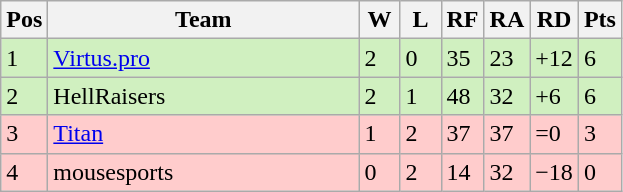<table class="wikitable">
<tr>
<th width="20px">Pos</th>
<th width="200px">Team</th>
<th width="20px">W</th>
<th width="20px">L</th>
<th width="20px">RF</th>
<th width="20px">RA</th>
<th width="20px">RD</th>
<th width="20px">Pts</th>
</tr>
<tr style="background: #D0F0C0;">
<td>1</td>
<td><a href='#'>Virtus.pro</a></td>
<td>2</td>
<td>0</td>
<td>35</td>
<td>23</td>
<td>+12</td>
<td>6</td>
</tr>
<tr style="background: #D0F0C0;">
<td>2</td>
<td>HellRaisers</td>
<td>2</td>
<td>1</td>
<td>48</td>
<td>32</td>
<td>+6</td>
<td>6</td>
</tr>
<tr style="background: #FFCCCC;">
<td>3</td>
<td><a href='#'>Titan</a></td>
<td>1</td>
<td>2</td>
<td>37</td>
<td>37</td>
<td>=0</td>
<td>3</td>
</tr>
<tr style="background: #FFCCCC;">
<td>4</td>
<td>mousesports</td>
<td>0</td>
<td>2</td>
<td>14</td>
<td>32</td>
<td>−18</td>
<td>0</td>
</tr>
</table>
